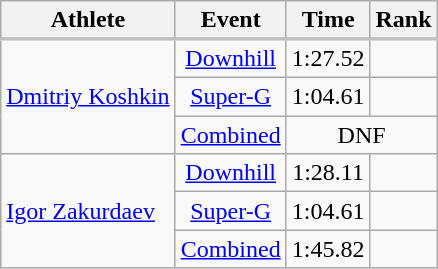<table class="wikitable" border="1">
<tr>
<th>Athlete</th>
<th>Event</th>
<th>Time</th>
<th>Rank</th>
</tr>
<tr align=center style="border-bottom:2px solid silver;">
</tr>
<tr align=center>
<td align=left rowspan=3><a href='#'>Dmitriy Koshkin</a></td>
<td><a href='#'>Downhill</a></td>
<td>1:27.52</td>
<td></td>
</tr>
<tr align=center>
<td><a href='#'>Super-G</a></td>
<td>1:04.61</td>
<td></td>
</tr>
<tr align=center>
<td><a href='#'>Combined</a></td>
<td colspan=2>DNF</td>
</tr>
<tr align=center>
<td align=left rowspan=3><a href='#'>Igor Zakurdaev</a></td>
<td><a href='#'>Downhill</a></td>
<td>1:28.11</td>
<td></td>
</tr>
<tr align=center>
<td><a href='#'>Super-G</a></td>
<td>1:04.61</td>
<td></td>
</tr>
<tr align=center>
<td><a href='#'>Combined</a></td>
<td>1:45.82</td>
<td></td>
</tr>
</table>
